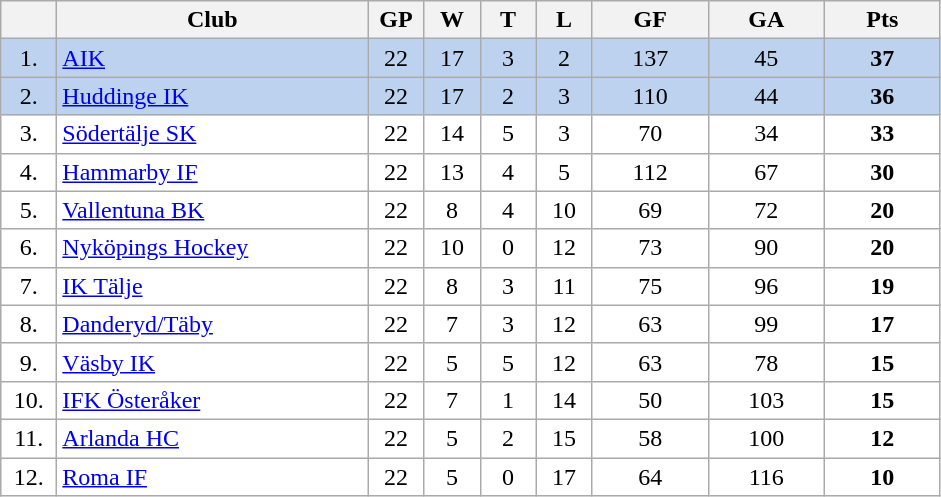<table class="wikitable">
<tr>
<th width="30"></th>
<th width="200">Club</th>
<th width="30">GP</th>
<th width="30">W</th>
<th width="30">T</th>
<th width="30">L</th>
<th width="70">GF</th>
<th width="70">GA</th>
<th width="70">Pts</th>
</tr>
<tr bgcolor="#BCD2EE" align="center">
<td>1.</td>
<td align="left"><a href='#'>AIK</a></td>
<td>22</td>
<td>17</td>
<td>3</td>
<td>2</td>
<td>137</td>
<td>45</td>
<td><strong>37</strong></td>
</tr>
<tr bgcolor="#BCD2EE" align="center">
<td>2.</td>
<td align="left"><a href='#'>Huddinge IK</a></td>
<td>22</td>
<td>17</td>
<td>2</td>
<td>3</td>
<td>110</td>
<td>44</td>
<td><strong>36</strong></td>
</tr>
<tr bgcolor="#FFFFFF" align="center">
<td>3.</td>
<td align="left"><a href='#'>Södertälje SK</a></td>
<td>22</td>
<td>14</td>
<td>5</td>
<td>3</td>
<td>70</td>
<td>34</td>
<td><strong>33</strong></td>
</tr>
<tr bgcolor="#FFFFFF" align="center">
<td>4.</td>
<td align="left"><a href='#'>Hammarby IF</a></td>
<td>22</td>
<td>13</td>
<td>4</td>
<td>5</td>
<td>112</td>
<td>67</td>
<td><strong>30</strong></td>
</tr>
<tr bgcolor="#FFFFFF" align="center">
<td>5.</td>
<td align="left"><a href='#'>Vallentuna BK</a></td>
<td>22</td>
<td>8</td>
<td>4</td>
<td>10</td>
<td>69</td>
<td>72</td>
<td><strong>20</strong></td>
</tr>
<tr bgcolor="#FFFFFF" align="center">
<td>6.</td>
<td align="left"><a href='#'>Nyköpings Hockey</a></td>
<td>22</td>
<td>10</td>
<td>0</td>
<td>12</td>
<td>73</td>
<td>90</td>
<td><strong>20</strong></td>
</tr>
<tr bgcolor="#FFFFFF" align="center">
<td>7.</td>
<td align="left"><a href='#'>IK Tälje</a></td>
<td>22</td>
<td>8</td>
<td>3</td>
<td>11</td>
<td>75</td>
<td>96</td>
<td><strong>19</strong></td>
</tr>
<tr bgcolor="#FFFFFF" align="center">
<td>8.</td>
<td align="left"><a href='#'>Danderyd/Täby</a></td>
<td>22</td>
<td>7</td>
<td>3</td>
<td>12</td>
<td>63</td>
<td>99</td>
<td><strong>17</strong></td>
</tr>
<tr bgcolor="#FFFFFF" align="center">
<td>9.</td>
<td align="left"><a href='#'>Väsby IK</a></td>
<td>22</td>
<td>5</td>
<td>5</td>
<td>12</td>
<td>63</td>
<td>78</td>
<td><strong>15</strong></td>
</tr>
<tr bgcolor="#FFFFFF" align="center">
<td>10.</td>
<td align="left"><a href='#'>IFK Österåker</a></td>
<td>22</td>
<td>7</td>
<td>1</td>
<td>14</td>
<td>50</td>
<td>103</td>
<td><strong>15</strong></td>
</tr>
<tr bgcolor="#FFFFFF" align="center">
<td>11.</td>
<td align="left"><a href='#'>Arlanda HC</a></td>
<td>22</td>
<td>5</td>
<td>2</td>
<td>15</td>
<td>58</td>
<td>100</td>
<td><strong>12</strong></td>
</tr>
<tr bgcolor="#FFFFFF" align="center">
<td>12.</td>
<td align="left"><a href='#'>Roma IF</a></td>
<td>22</td>
<td>5</td>
<td>0</td>
<td>17</td>
<td>64</td>
<td>116</td>
<td><strong>10</strong></td>
</tr>
</table>
